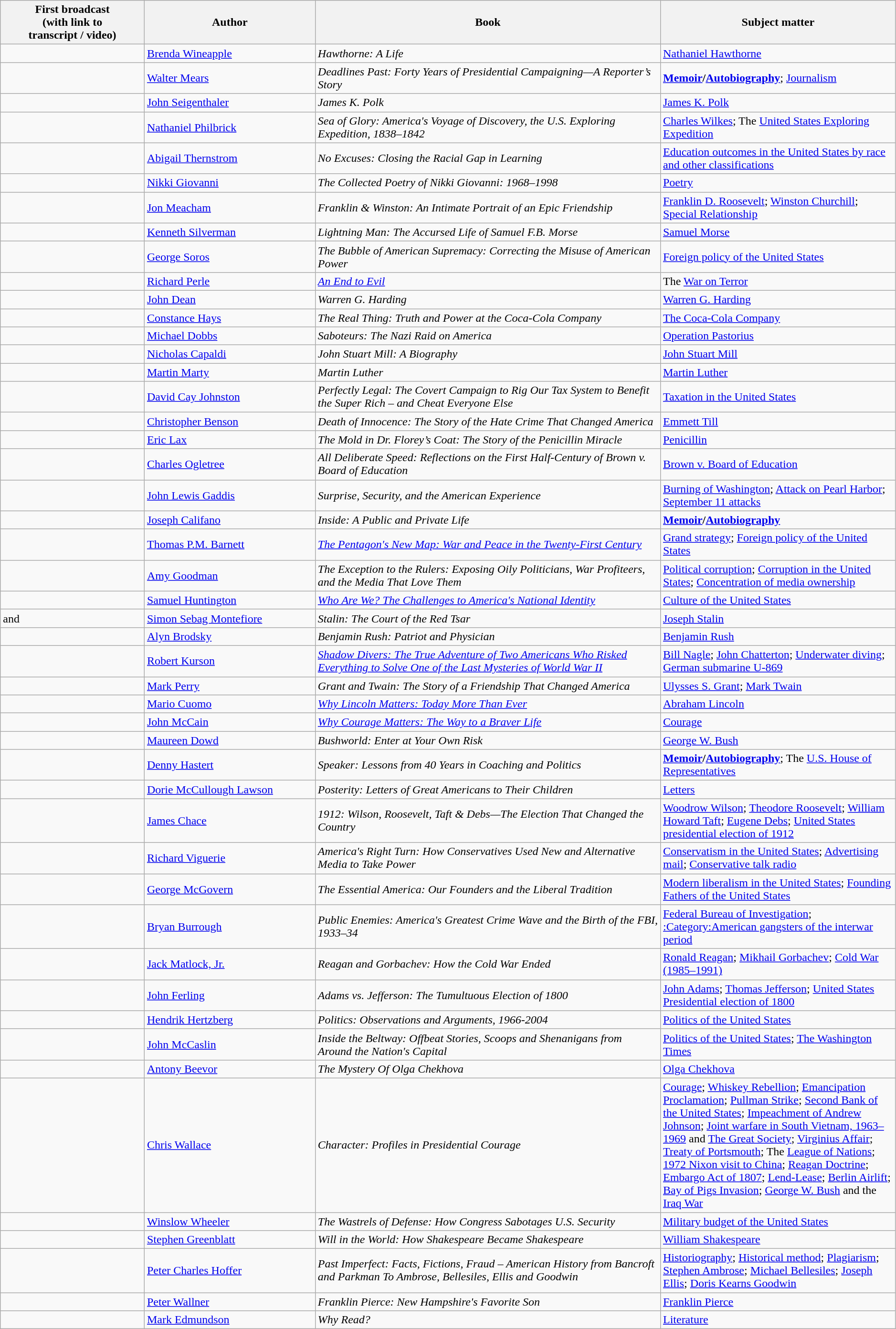<table class="wikitable" width="99%">
<tr>
<th width="100">First broadcast<br>(with link to<br>transcript / video)</th>
<th width="120">Author</th>
<th width="250">Book</th>
<th width="150">Subject matter</th>
</tr>
<tr>
<td></td>
<td><a href='#'>Brenda Wineapple</a></td>
<td><em>Hawthorne: A Life</em></td>
<td><a href='#'>Nathaniel Hawthorne</a></td>
</tr>
<tr>
<td></td>
<td><a href='#'>Walter Mears</a></td>
<td><em>Deadlines Past: Forty Years of Presidential Campaigning—A Reporter’s Story</em></td>
<td><strong><a href='#'>Memoir</a>/<a href='#'>Autobiography</a></strong>; <a href='#'>Journalism</a></td>
</tr>
<tr>
<td></td>
<td><a href='#'>John Seigenthaler</a></td>
<td><em>James K. Polk</em></td>
<td><a href='#'>James K. Polk</a></td>
</tr>
<tr>
<td></td>
<td><a href='#'>Nathaniel Philbrick</a></td>
<td><em>Sea of Glory: America's Voyage of Discovery, the U.S. Exploring Expedition, 1838–1842</em></td>
<td><a href='#'>Charles Wilkes</a>; The <a href='#'>United States Exploring Expedition</a></td>
</tr>
<tr>
<td></td>
<td><a href='#'>Abigail Thernstrom</a></td>
<td><em>No Excuses: Closing the Racial Gap in Learning</em></td>
<td><a href='#'>Education outcomes in the United States by race and other classifications</a></td>
</tr>
<tr>
<td></td>
<td><a href='#'>Nikki Giovanni</a></td>
<td><em>The Collected Poetry of Nikki Giovanni: 1968–1998</em></td>
<td><a href='#'>Poetry</a></td>
</tr>
<tr>
<td></td>
<td><a href='#'>Jon Meacham</a></td>
<td><em>Franklin & Winston: An Intimate Portrait of an Epic Friendship</em></td>
<td><a href='#'>Franklin D. Roosevelt</a>; <a href='#'>Winston Churchill</a>; <a href='#'>Special Relationship</a></td>
</tr>
<tr>
<td></td>
<td><a href='#'>Kenneth Silverman</a></td>
<td><em>Lightning Man: The Accursed Life of Samuel F.B. Morse</em></td>
<td><a href='#'>Samuel Morse</a></td>
</tr>
<tr>
<td></td>
<td><a href='#'>George Soros</a></td>
<td><em>The Bubble of American Supremacy: Correcting the Misuse of American Power</em></td>
<td><a href='#'>Foreign policy of the United States</a></td>
</tr>
<tr>
<td></td>
<td><a href='#'>Richard Perle</a></td>
<td><em><a href='#'>An End to Evil</a></em></td>
<td>The <a href='#'>War on Terror</a></td>
</tr>
<tr>
<td></td>
<td><a href='#'>John Dean</a></td>
<td><em>Warren G. Harding</em></td>
<td><a href='#'>Warren G. Harding</a></td>
</tr>
<tr>
<td></td>
<td><a href='#'>Constance Hays</a></td>
<td><em>The Real Thing: Truth and Power at the Coca-Cola Company</em></td>
<td><a href='#'>The Coca-Cola Company</a></td>
</tr>
<tr>
<td></td>
<td><a href='#'>Michael Dobbs</a></td>
<td><em>Saboteurs: The Nazi Raid on America</em></td>
<td><a href='#'>Operation Pastorius</a></td>
</tr>
<tr>
<td></td>
<td><a href='#'>Nicholas Capaldi</a></td>
<td><em>John Stuart Mill: A Biography</em></td>
<td><a href='#'>John Stuart Mill</a></td>
</tr>
<tr>
<td></td>
<td><a href='#'>Martin Marty</a></td>
<td><em>Martin Luther</em></td>
<td><a href='#'>Martin Luther</a></td>
</tr>
<tr>
<td></td>
<td><a href='#'>David Cay Johnston</a></td>
<td><em>Perfectly Legal: The Covert Campaign to Rig Our Tax System to Benefit the Super Rich – and Cheat Everyone Else</em></td>
<td><a href='#'>Taxation in the United States</a></td>
</tr>
<tr>
<td></td>
<td><a href='#'>Christopher Benson</a></td>
<td><em>Death of Innocence: The Story of the Hate Crime That Changed America</em></td>
<td><a href='#'>Emmett Till</a></td>
</tr>
<tr>
<td></td>
<td><a href='#'>Eric Lax</a></td>
<td><em>The Mold in Dr. Florey’s Coat: The Story of the Penicillin Miracle</em></td>
<td><a href='#'>Penicillin</a></td>
</tr>
<tr>
<td></td>
<td><a href='#'>Charles Ogletree</a></td>
<td><em>All Deliberate Speed: Reflections on the First Half-Century of Brown v. Board of Education</em></td>
<td><a href='#'>Brown v. Board of Education</a></td>
</tr>
<tr>
<td></td>
<td><a href='#'>John Lewis Gaddis</a></td>
<td><em>Surprise, Security, and the American Experience</em></td>
<td><a href='#'>Burning of Washington</a>; <a href='#'>Attack on Pearl Harbor</a>; <a href='#'>September 11 attacks</a></td>
</tr>
<tr>
<td></td>
<td><a href='#'>Joseph Califano</a></td>
<td><em>Inside: A Public and Private Life</em></td>
<td><strong><a href='#'>Memoir</a>/<a href='#'>Autobiography</a></strong></td>
</tr>
<tr>
<td></td>
<td><a href='#'>Thomas P.M. Barnett</a></td>
<td><em><a href='#'>The Pentagon's New Map: War and Peace in the Twenty-First Century</a></em></td>
<td><a href='#'>Grand strategy</a>; <a href='#'>Foreign policy of the United States</a></td>
</tr>
<tr>
<td></td>
<td><a href='#'>Amy Goodman</a></td>
<td><em>The Exception to the Rulers: Exposing Oily Politicians, War Profiteers, and the Media That Love Them</em></td>
<td><a href='#'>Political corruption</a>; <a href='#'>Corruption in the United States</a>; <a href='#'>Concentration of media ownership</a></td>
</tr>
<tr>
<td></td>
<td><a href='#'>Samuel Huntington</a></td>
<td><em><a href='#'>Who Are We? The Challenges to America's National Identity</a></em></td>
<td><a href='#'>Culture of the United States</a></td>
</tr>
<tr>
<td> and </td>
<td><a href='#'>Simon Sebag Montefiore</a></td>
<td><em>Stalin: The Court of the Red Tsar</em></td>
<td><a href='#'>Joseph Stalin</a></td>
</tr>
<tr>
<td></td>
<td><a href='#'>Alyn Brodsky</a></td>
<td><em>Benjamin Rush: Patriot and Physician</em></td>
<td><a href='#'>Benjamin Rush</a></td>
</tr>
<tr>
<td></td>
<td><a href='#'>Robert Kurson</a></td>
<td><em><a href='#'>Shadow Divers: The True Adventure of Two Americans Who Risked Everything to Solve One of the Last Mysteries of World War II</a></em></td>
<td><a href='#'>Bill Nagle</a>; <a href='#'>John Chatterton</a>; <a href='#'>Underwater diving</a>; <a href='#'>German submarine U-869</a></td>
</tr>
<tr>
<td></td>
<td><a href='#'>Mark Perry</a></td>
<td><em>Grant and Twain: The Story of a Friendship That Changed America</em></td>
<td><a href='#'>Ulysses S. Grant</a>; <a href='#'>Mark Twain</a></td>
</tr>
<tr>
<td></td>
<td><a href='#'>Mario Cuomo</a></td>
<td><em><a href='#'>Why Lincoln Matters: Today More Than Ever</a></em></td>
<td><a href='#'>Abraham Lincoln</a></td>
</tr>
<tr>
<td></td>
<td><a href='#'>John McCain</a></td>
<td><em><a href='#'>Why Courage Matters: The Way to a Braver Life</a></em></td>
<td><a href='#'>Courage</a></td>
</tr>
<tr>
<td></td>
<td><a href='#'>Maureen Dowd</a></td>
<td><em>Bushworld: Enter at Your Own Risk</em></td>
<td><a href='#'>George W. Bush</a></td>
</tr>
<tr>
<td></td>
<td><a href='#'>Denny Hastert</a></td>
<td><em>Speaker: Lessons from 40 Years in Coaching and Politics</em></td>
<td><strong><a href='#'>Memoir</a>/<a href='#'>Autobiography</a></strong>; The <a href='#'>U.S. House of Representatives</a></td>
</tr>
<tr>
<td></td>
<td><a href='#'>Dorie McCullough Lawson</a></td>
<td><em>Posterity: Letters of Great Americans to Their Children</em></td>
<td><a href='#'>Letters</a></td>
</tr>
<tr>
<td></td>
<td><a href='#'>James Chace</a></td>
<td><em>1912: Wilson, Roosevelt, Taft & Debs—The Election That Changed the Country</em></td>
<td><a href='#'>Woodrow Wilson</a>; <a href='#'>Theodore Roosevelt</a>; <a href='#'>William Howard Taft</a>; <a href='#'>Eugene Debs</a>; <a href='#'>United States presidential election of 1912</a></td>
</tr>
<tr>
<td></td>
<td><a href='#'>Richard Viguerie</a></td>
<td><em>America's Right Turn: How Conservatives Used New and Alternative Media to Take Power</em></td>
<td><a href='#'>Conservatism in the United States</a>; <a href='#'>Advertising mail</a>; <a href='#'>Conservative talk radio</a></td>
</tr>
<tr>
<td></td>
<td><a href='#'>George McGovern</a></td>
<td><em>The Essential America: Our Founders and the Liberal Tradition</em></td>
<td><a href='#'>Modern liberalism in the United States</a>; <a href='#'>Founding Fathers of the United States</a></td>
</tr>
<tr>
<td></td>
<td><a href='#'>Bryan Burrough</a></td>
<td><em>Public Enemies: America's Greatest Crime Wave and the Birth of the FBI, 1933–34</em></td>
<td><a href='#'>Federal Bureau of Investigation</a>; <a href='#'>:Category:American gangsters of the interwar period</a></td>
</tr>
<tr>
<td></td>
<td><a href='#'>Jack Matlock, Jr.</a></td>
<td><em>Reagan and Gorbachev: How the Cold War Ended</em></td>
<td><a href='#'>Ronald Reagan</a>; <a href='#'>Mikhail Gorbachev</a>; <a href='#'>Cold War (1985–1991)</a></td>
</tr>
<tr>
<td></td>
<td><a href='#'>John Ferling</a></td>
<td><em>Adams vs. Jefferson: The Tumultuous Election of 1800</em></td>
<td><a href='#'>John Adams</a>; <a href='#'>Thomas Jefferson</a>; <a href='#'>United States Presidential election of 1800</a></td>
</tr>
<tr>
<td></td>
<td><a href='#'>Hendrik Hertzberg</a></td>
<td><em>Politics: Observations and Arguments, 1966-2004</em></td>
<td><a href='#'>Politics of the United States</a></td>
</tr>
<tr>
<td></td>
<td><a href='#'>John McCaslin</a></td>
<td><em>Inside the Beltway: Offbeat Stories, Scoops and Shenanigans from Around the Nation's Capital</em></td>
<td><a href='#'>Politics of the United States</a>; <a href='#'>The Washington Times</a></td>
</tr>
<tr>
<td></td>
<td><a href='#'>Antony Beevor</a></td>
<td><em>The Mystery Of Olga Chekhova</em></td>
<td><a href='#'>Olga Chekhova</a></td>
</tr>
<tr>
<td></td>
<td><a href='#'>Chris Wallace</a></td>
<td><em>Character: Profiles in Presidential Courage</em></td>
<td><a href='#'>Courage</a>; <a href='#'>Whiskey Rebellion</a>; <a href='#'>Emancipation Proclamation</a>; <a href='#'>Pullman Strike</a>; <a href='#'>Second Bank of the United States</a>; <a href='#'>Impeachment of Andrew Johnson</a>; <a href='#'>Joint warfare in South Vietnam, 1963–1969</a> and <a href='#'>The Great Society</a>; <a href='#'>Virginius Affair</a>; <a href='#'>Treaty of Portsmouth</a>; The <a href='#'>League of Nations</a>; <a href='#'>1972 Nixon visit to China</a>; <a href='#'>Reagan Doctrine</a>; <a href='#'>Embargo Act of 1807</a>; <a href='#'>Lend-Lease</a>; <a href='#'>Berlin Airlift</a>; <a href='#'>Bay of Pigs Invasion</a>; <a href='#'>George W. Bush</a> and the <a href='#'>Iraq War</a></td>
</tr>
<tr>
<td></td>
<td><a href='#'>Winslow Wheeler</a></td>
<td><em>The Wastrels of Defense: How Congress Sabotages U.S. Security</em></td>
<td><a href='#'>Military budget of the United States</a></td>
</tr>
<tr>
<td></td>
<td><a href='#'>Stephen Greenblatt</a></td>
<td><em>Will in the World: How Shakespeare Became Shakespeare</em></td>
<td><a href='#'>William Shakespeare</a></td>
</tr>
<tr>
<td></td>
<td><a href='#'>Peter Charles Hoffer</a></td>
<td><em>Past Imperfect: Facts, Fictions, Fraud – American History from Bancroft and Parkman To Ambrose, Bellesiles, Ellis and Goodwin</em></td>
<td><a href='#'>Historiography</a>; <a href='#'>Historical method</a>; <a href='#'>Plagiarism</a>; <a href='#'>Stephen Ambrose</a>; <a href='#'>Michael Bellesiles</a>; <a href='#'>Joseph Ellis</a>; <a href='#'>Doris Kearns Goodwin</a></td>
</tr>
<tr>
<td></td>
<td><a href='#'>Peter Wallner</a></td>
<td><em>Franklin Pierce: New Hampshire's Favorite Son</em></td>
<td><a href='#'>Franklin Pierce</a></td>
</tr>
<tr>
<td></td>
<td><a href='#'>Mark Edmundson</a></td>
<td><em>Why Read?</em></td>
<td><a href='#'>Literature</a></td>
</tr>
</table>
